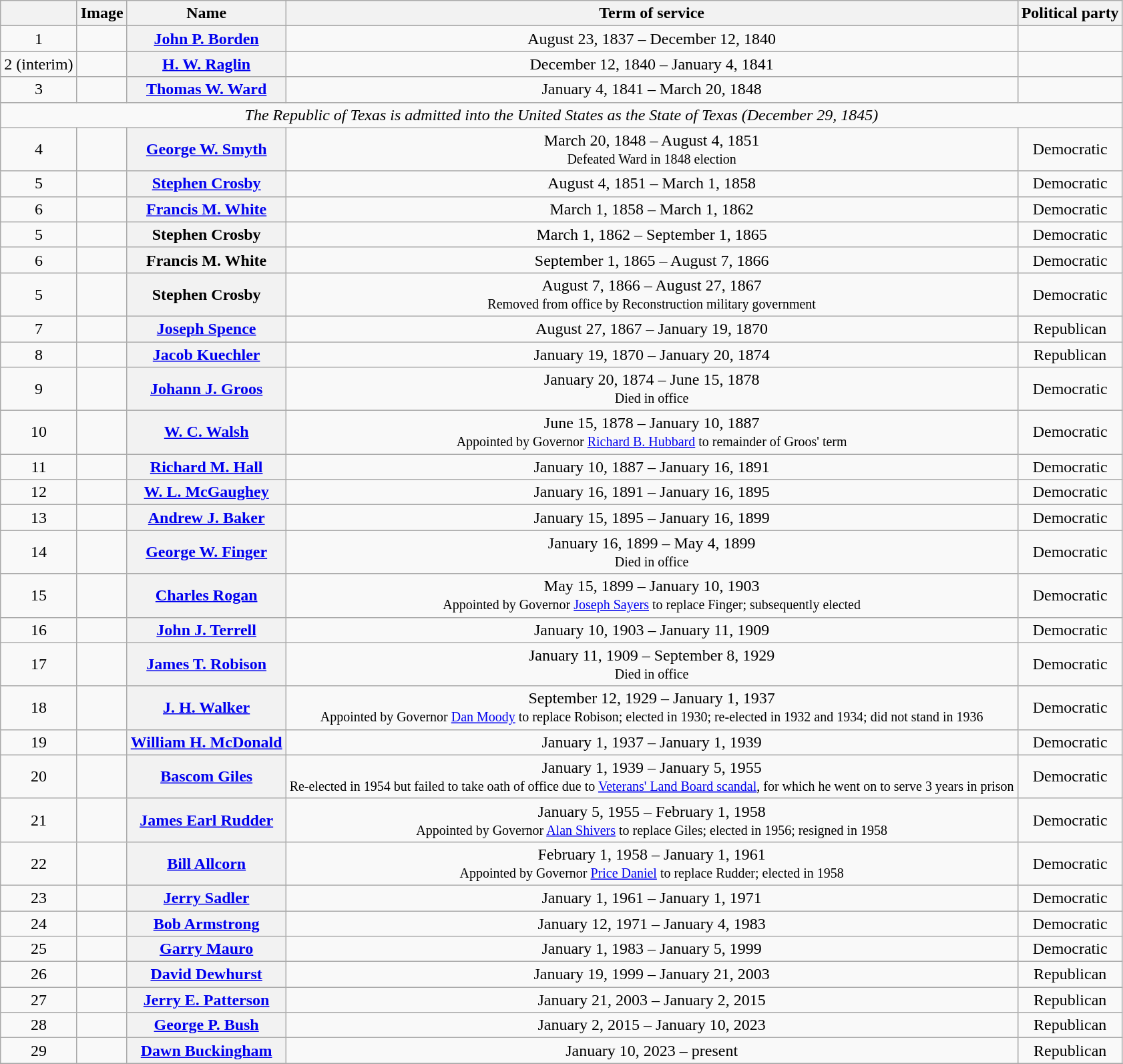<table class="wikitable sortable" style="text-align:center;">
<tr>
<th scope="col"></th>
<th scope="col">Image</th>
<th scope="col">Name</th>
<th scope="col">Term of service</th>
<th scope="col">Political party</th>
</tr>
<tr>
<td>1</td>
<td></td>
<th scope="row"><a href='#'>John P. Borden</a></th>
<td>August 23, 1837 – December 12, 1840</td>
<td></td>
</tr>
<tr>
<td>2 (interim)</td>
<td></td>
<th scope="row"><a href='#'>H. W. Raglin</a></th>
<td>December 12, 1840 – January 4, 1841</td>
<td></td>
</tr>
<tr>
<td>3</td>
<td></td>
<th scope="row"><a href='#'>Thomas W. Ward</a></th>
<td>January 4, 1841 – March 20, 1848</td>
<td></td>
</tr>
<tr>
<td colspan="5"><em>The Republic of Texas is admitted into the United States as the State of Texas (December 29, 1845)</em></td>
</tr>
<tr>
<td>4</td>
<td></td>
<th scope="row"><a href='#'>George W. Smyth</a></th>
<td>March 20, 1848 – August 4, 1851<br><small>Defeated Ward in 1848 election</small></td>
<td>Democratic</td>
</tr>
<tr>
<td>5</td>
<td></td>
<th scope="row"><a href='#'>Stephen Crosby</a></th>
<td>August 4, 1851 – March 1, 1858</td>
<td>Democratic</td>
</tr>
<tr>
<td>6</td>
<td></td>
<th scope="row"><a href='#'>Francis M. White</a></th>
<td>March 1, 1858 – March 1, 1862</td>
<td>Democratic</td>
</tr>
<tr>
<td>5</td>
<td></td>
<th scope="row">Stephen Crosby</th>
<td>March 1, 1862 – September 1, 1865</td>
<td>Democratic</td>
</tr>
<tr>
<td>6</td>
<td></td>
<th scope="row">Francis M. White</th>
<td>September 1, 1865 – August 7, 1866</td>
<td>Democratic</td>
</tr>
<tr>
<td>5</td>
<td></td>
<th scope="row">Stephen Crosby</th>
<td>August 7, 1866 – August 27, 1867<br><small>Removed from office by Reconstruction military government</small></td>
<td>Democratic</td>
</tr>
<tr>
<td>7</td>
<td></td>
<th scope="row"><a href='#'>Joseph Spence</a></th>
<td>August 27, 1867 – January 19, 1870</td>
<td>Republican</td>
</tr>
<tr>
<td>8</td>
<td></td>
<th scope="row"><a href='#'>Jacob Kuechler</a></th>
<td>January 19, 1870 – January 20, 1874</td>
<td>Republican</td>
</tr>
<tr>
<td>9</td>
<td></td>
<th scope="row"><a href='#'>Johann J. Groos</a></th>
<td>January 20, 1874 – June 15, 1878<br><small>Died in office</small></td>
<td>Democratic</td>
</tr>
<tr>
<td>10</td>
<td></td>
<th scope="row"><a href='#'>W. C. Walsh</a></th>
<td>June 15, 1878 – January 10, 1887<br><small>Appointed by Governor <a href='#'>Richard B. Hubbard</a> to remainder of Groos' term</small></td>
<td>Democratic</td>
</tr>
<tr>
<td>11</td>
<td></td>
<th scope="row"><a href='#'>Richard M. Hall</a></th>
<td>January 10, 1887  –  January 16, 1891</td>
<td>Democratic</td>
</tr>
<tr>
<td>12</td>
<td></td>
<th scope="row"><a href='#'>W. L. McGaughey</a></th>
<td>January 16, 1891 – January 16, 1895</td>
<td>Democratic</td>
</tr>
<tr>
<td>13</td>
<td></td>
<th scope="row"><a href='#'>Andrew J. Baker</a></th>
<td>January 15, 1895 – January 16, 1899</td>
<td>Democratic</td>
</tr>
<tr>
<td>14</td>
<td></td>
<th scope="row"><a href='#'>George W. Finger</a></th>
<td>January 16, 1899 – May 4, 1899<br><small>Died in office</small></td>
<td>Democratic</td>
</tr>
<tr>
<td>15</td>
<td></td>
<th scope="row"><a href='#'>Charles Rogan</a></th>
<td>May 15, 1899 – January 10, 1903<br><small>Appointed by Governor <a href='#'>Joseph Sayers</a> to replace Finger; subsequently elected</small></td>
<td>Democratic</td>
</tr>
<tr>
<td>16</td>
<td></td>
<th scope="row"><a href='#'>John J. Terrell</a></th>
<td>January 10, 1903 – January 11, 1909</td>
<td>Democratic</td>
</tr>
<tr>
<td>17</td>
<td></td>
<th scope="row"><a href='#'>James T. Robison</a></th>
<td>January 11, 1909 – September 8, 1929<br><small>Died in office</small></td>
<td>Democratic</td>
</tr>
<tr>
<td>18</td>
<td></td>
<th scope="row"><a href='#'>J. H. Walker</a></th>
<td>September 12, 1929 – January 1, 1937<br><small>Appointed by Governor <a href='#'>Dan Moody</a> to replace Robison; elected in 1930; re-elected in 1932 and 1934; did not stand in 1936</small></td>
<td>Democratic</td>
</tr>
<tr>
<td>19</td>
<td></td>
<th scope="row"><a href='#'>William H. McDonald</a></th>
<td>January 1, 1937 – January 1, 1939</td>
<td>Democratic</td>
</tr>
<tr>
<td>20</td>
<td></td>
<th scope="row"><a href='#'>Bascom Giles</a></th>
<td>January 1, 1939 – January 5, 1955<br><small>Re-elected in 1954 but failed to take oath of office due to <a href='#'>Veterans' Land Board scandal</a>, for which he went on to serve 3 years in prison</small></td>
<td>Democratic</td>
</tr>
<tr>
<td>21</td>
<td></td>
<th scope="row"><a href='#'>James Earl Rudder</a></th>
<td>January 5, 1955 – February 1, 1958<br><small>Appointed by Governor <a href='#'>Alan Shivers</a> to replace Giles; elected in 1956; resigned in 1958</small></td>
<td>Democratic</td>
</tr>
<tr>
<td>22</td>
<td></td>
<th scope="row"><a href='#'>Bill Allcorn</a></th>
<td>February 1, 1958 – January 1, 1961<br><small>Appointed by Governor <a href='#'>Price Daniel</a> to replace Rudder; elected in 1958</small></td>
<td>Democratic</td>
</tr>
<tr>
<td>23</td>
<td></td>
<th scope="row"><a href='#'>Jerry Sadler</a></th>
<td>January 1, 1961 – January 1, 1971</td>
<td>Democratic</td>
</tr>
<tr>
<td>24</td>
<td></td>
<th scope="row"><a href='#'>Bob Armstrong</a></th>
<td>January 12, 1971 – January 4, 1983</td>
<td>Democratic</td>
</tr>
<tr>
<td>25</td>
<td></td>
<th scope="row"><a href='#'>Garry Mauro</a></th>
<td>January 1, 1983 – January 5, 1999</td>
<td>Democratic</td>
</tr>
<tr>
<td>26</td>
<td></td>
<th scope="row"><a href='#'>David Dewhurst</a></th>
<td>January 19, 1999 – January 21, 2003</td>
<td>Republican</td>
</tr>
<tr>
<td>27</td>
<td></td>
<th scope="row"><a href='#'>Jerry E. Patterson</a></th>
<td>January 21, 2003 – January 2, 2015</td>
<td>Republican</td>
</tr>
<tr>
<td>28</td>
<td></td>
<th scope="row"><a href='#'>George P. Bush</a></th>
<td>January 2, 2015 – January 10, 2023</td>
<td>Republican</td>
</tr>
<tr>
<td>29</td>
<td></td>
<th scope="row"><a href='#'>Dawn Buckingham</a></th>
<td>January 10, 2023 – present</td>
<td>Republican</td>
</tr>
<tr>
</tr>
</table>
